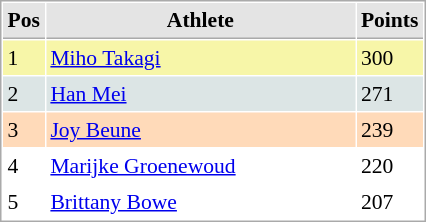<table cellspacing="1" cellpadding="3" style="border:1px solid #aaa; font-size:90%;">
<tr style="background:#e4e4e4;">
<th style="border-bottom:1px solid #aaa; width:10px;">Pos</th>
<th style="border-bottom:1px solid #aaa; width:200px;">Athlete</th>
<th style="border-bottom:1px solid #aaa; width:20px;">Points</th>
</tr>
<tr style="background:#f7f6a8;">
<td>1</td>
<td> <a href='#'>Miho Takagi</a></td>
<td>300</td>
</tr>
<tr style="background:#dce5e5;">
<td>2</td>
<td> <a href='#'>Han Mei</a></td>
<td>271</td>
</tr>
<tr style="background:#ffdab9;">
<td>3</td>
<td> <a href='#'>Joy Beune</a></td>
<td>239</td>
</tr>
<tr>
<td>4</td>
<td> <a href='#'>Marijke Groenewoud</a></td>
<td>220</td>
</tr>
<tr>
<td>5</td>
<td> <a href='#'>Brittany Bowe</a></td>
<td>207</td>
</tr>
</table>
